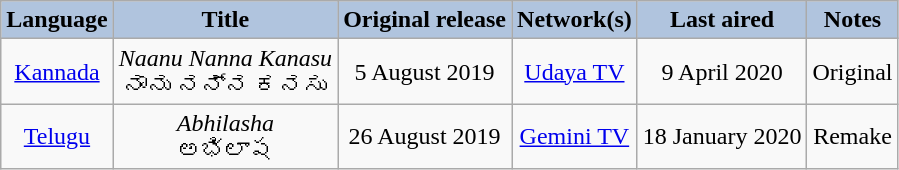<table class="wikitable sortable" style="text-align:center;">
<tr>
<th style="background:LightSteelBlue;">Language</th>
<th style="background:LightSteelBlue;">Title</th>
<th style="background:LightSteelBlue;">Original release</th>
<th style="background:LightSteelBlue;">Network(s)</th>
<th style="background:LightSteelBlue;">Last aired</th>
<th style="background:LightSteelBlue;">Notes</th>
</tr>
<tr>
<td><a href='#'>Kannada</a></td>
<td><em>Naanu Nanna Kanasu</em> <br> ನಾನು ನನ್ನ ಕನಸು</td>
<td>5 August 2019</td>
<td><a href='#'>Udaya TV</a></td>
<td>9 April 2020</td>
<td>Original</td>
</tr>
<tr>
<td><a href='#'>Telugu</a></td>
<td><em>Abhilasha</em> <br> అభిలాష</td>
<td>26 August 2019</td>
<td><a href='#'>Gemini TV</a></td>
<td>18 January 2020</td>
<td>Remake</td>
</tr>
</table>
